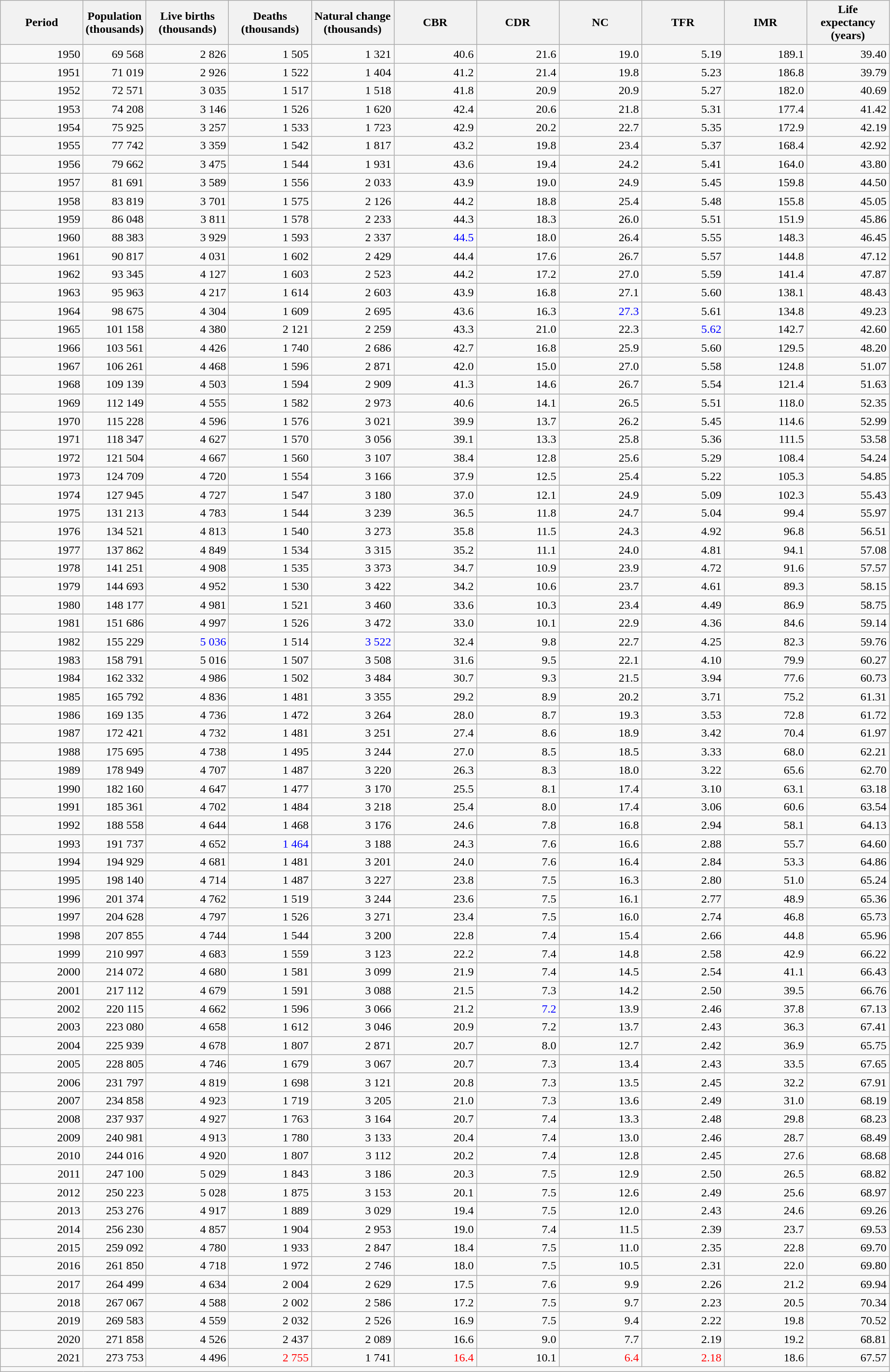<table class="wikitable sortable" style="text-align: right;">
<tr>
<th style="width:80pt;">Period</th>
<th>Population<br>(thousands)</th>
<th style="width:80pt;">Live births <br>(thousands)</th>
<th style="width:80pt;">Deaths <br>(thousands)</th>
<th style="width:80pt;">Natural change<br>(thousands)</th>
<th style="width:80pt;">CBR</th>
<th style="width:80pt;">CDR</th>
<th style="width:80pt;">NC</th>
<th style="width:80pt;">TFR</th>
<th style="width:80pt;">IMR</th>
<th style="width:80pt;">Life expectancy <br>(years)</th>
</tr>
<tr>
<td>1950</td>
<td>69 568</td>
<td>2 826</td>
<td>1 505</td>
<td>1 321</td>
<td>40.6</td>
<td>21.6</td>
<td>19.0</td>
<td>5.19</td>
<td>189.1</td>
<td>39.40</td>
</tr>
<tr>
<td>1951</td>
<td>71 019</td>
<td>2 926</td>
<td>1 522</td>
<td>1 404</td>
<td>41.2</td>
<td>21.4</td>
<td>19.8</td>
<td>5.23</td>
<td>186.8</td>
<td>39.79</td>
</tr>
<tr>
<td>1952</td>
<td>72 571</td>
<td>3 035</td>
<td>1 517</td>
<td>1 518</td>
<td>41.8</td>
<td>20.9</td>
<td>20.9</td>
<td>5.27</td>
<td>182.0</td>
<td>40.69</td>
</tr>
<tr>
<td>1953</td>
<td>74 208</td>
<td>3 146</td>
<td>1 526</td>
<td>1 620</td>
<td>42.4</td>
<td>20.6</td>
<td>21.8</td>
<td>5.31</td>
<td>177.4</td>
<td>41.42</td>
</tr>
<tr>
<td>1954</td>
<td>75 925</td>
<td>3 257</td>
<td>1 533</td>
<td>1 723</td>
<td>42.9</td>
<td>20.2</td>
<td>22.7</td>
<td>5.35</td>
<td>172.9</td>
<td>42.19</td>
</tr>
<tr>
<td>1955</td>
<td>77 742</td>
<td>3 359</td>
<td>1 542</td>
<td>1 817</td>
<td>43.2</td>
<td>19.8</td>
<td>23.4</td>
<td>5.37</td>
<td>168.4</td>
<td>42.92</td>
</tr>
<tr>
<td>1956</td>
<td>79 662</td>
<td>3 475</td>
<td>1 544</td>
<td>1 931</td>
<td>43.6</td>
<td>19.4</td>
<td>24.2</td>
<td>5.41</td>
<td>164.0</td>
<td>43.80</td>
</tr>
<tr>
<td>1957</td>
<td>81 691</td>
<td>3 589</td>
<td>1 556</td>
<td>2 033</td>
<td>43.9</td>
<td>19.0</td>
<td>24.9</td>
<td>5.45</td>
<td>159.8</td>
<td>44.50</td>
</tr>
<tr>
<td>1958</td>
<td>83 819</td>
<td>3 701</td>
<td>1 575</td>
<td>2 126</td>
<td>44.2</td>
<td>18.8</td>
<td>25.4</td>
<td>5.48</td>
<td>155.8</td>
<td>45.05</td>
</tr>
<tr>
<td>1959</td>
<td>86 048</td>
<td>3 811</td>
<td>1 578</td>
<td>2 233</td>
<td>44.3</td>
<td>18.3</td>
<td>26.0</td>
<td>5.51</td>
<td>151.9</td>
<td>45.86</td>
</tr>
<tr>
<td>1960</td>
<td>88 383</td>
<td>3 929</td>
<td>1 593</td>
<td>2 337</td>
<td style="color:blue;">44.5</td>
<td>18.0</td>
<td>26.4</td>
<td>5.55</td>
<td>148.3</td>
<td>46.45</td>
</tr>
<tr>
<td>1961</td>
<td>90 817</td>
<td>4 031</td>
<td>1 602</td>
<td>2 429</td>
<td>44.4</td>
<td>17.6</td>
<td>26.7</td>
<td>5.57</td>
<td>144.8</td>
<td>47.12</td>
</tr>
<tr>
<td>1962</td>
<td>93 345</td>
<td>4 127</td>
<td>1 603</td>
<td>2 523</td>
<td>44.2</td>
<td>17.2</td>
<td>27.0</td>
<td>5.59</td>
<td>141.4</td>
<td>47.87</td>
</tr>
<tr>
<td>1963</td>
<td>95 963</td>
<td>4 217</td>
<td>1 614</td>
<td>2 603</td>
<td>43.9</td>
<td>16.8</td>
<td>27.1</td>
<td>5.60</td>
<td>138.1</td>
<td>48.43</td>
</tr>
<tr>
<td>1964</td>
<td>98 675</td>
<td>4 304</td>
<td>1 609</td>
<td>2 695</td>
<td>43.6</td>
<td>16.3</td>
<td style="color:blue;">27.3</td>
<td>5.61</td>
<td>134.8</td>
<td>49.23</td>
</tr>
<tr>
<td>1965</td>
<td>101 158</td>
<td>4 380</td>
<td>2 121</td>
<td>2 259</td>
<td>43.3</td>
<td>21.0</td>
<td>22.3</td>
<td style="color:blue">5.62</td>
<td>142.7</td>
<td>42.60</td>
</tr>
<tr>
<td>1966</td>
<td>103 561</td>
<td>4 426</td>
<td>1 740</td>
<td>2 686</td>
<td>42.7</td>
<td>16.8</td>
<td>25.9</td>
<td>5.60</td>
<td>129.5</td>
<td>48.20</td>
</tr>
<tr>
<td>1967</td>
<td>106 261</td>
<td>4 468</td>
<td>1 596</td>
<td>2 871</td>
<td>42.0</td>
<td>15.0</td>
<td>27.0</td>
<td>5.58</td>
<td>124.8</td>
<td>51.07</td>
</tr>
<tr>
<td>1968</td>
<td>109 139</td>
<td>4 503</td>
<td>1 594</td>
<td>2 909</td>
<td>41.3</td>
<td>14.6</td>
<td>26.7</td>
<td>5.54</td>
<td>121.4</td>
<td>51.63</td>
</tr>
<tr>
<td>1969</td>
<td>112 149</td>
<td>4 555</td>
<td>1 582</td>
<td>2 973</td>
<td>40.6</td>
<td>14.1</td>
<td>26.5</td>
<td>5.51</td>
<td>118.0</td>
<td>52.35</td>
</tr>
<tr>
<td>1970</td>
<td>115 228</td>
<td>4 596</td>
<td>1 576</td>
<td>3 021</td>
<td>39.9</td>
<td>13.7</td>
<td>26.2</td>
<td>5.45</td>
<td>114.6</td>
<td>52.99</td>
</tr>
<tr>
<td>1971</td>
<td>118 347</td>
<td>4 627</td>
<td>1 570</td>
<td>3 056</td>
<td>39.1</td>
<td>13.3</td>
<td>25.8</td>
<td>5.36</td>
<td>111.5</td>
<td>53.58</td>
</tr>
<tr>
<td>1972</td>
<td>121 504</td>
<td>4 667</td>
<td>1 560</td>
<td>3 107</td>
<td>38.4</td>
<td>12.8</td>
<td>25.6</td>
<td>5.29</td>
<td>108.4</td>
<td>54.24</td>
</tr>
<tr>
<td>1973</td>
<td>124 709</td>
<td>4 720</td>
<td>1 554</td>
<td>3 166</td>
<td>37.9</td>
<td>12.5</td>
<td>25.4</td>
<td>5.22</td>
<td>105.3</td>
<td>54.85</td>
</tr>
<tr>
<td>1974</td>
<td>127 945</td>
<td>4 727</td>
<td>1 547</td>
<td>3 180</td>
<td>37.0</td>
<td>12.1</td>
<td>24.9</td>
<td>5.09</td>
<td>102.3</td>
<td>55.43</td>
</tr>
<tr>
<td>1975</td>
<td>131 213</td>
<td>4 783</td>
<td>1 544</td>
<td>3 239</td>
<td>36.5</td>
<td>11.8</td>
<td>24.7</td>
<td>5.04</td>
<td>99.4</td>
<td>55.97</td>
</tr>
<tr>
<td>1976</td>
<td>134 521</td>
<td>4 813</td>
<td>1 540</td>
<td>3 273</td>
<td>35.8</td>
<td>11.5</td>
<td>24.3</td>
<td>4.92</td>
<td>96.8</td>
<td>56.51</td>
</tr>
<tr>
<td>1977</td>
<td>137 862</td>
<td>4 849</td>
<td>1 534</td>
<td>3 315</td>
<td>35.2</td>
<td>11.1</td>
<td>24.0</td>
<td>4.81</td>
<td>94.1</td>
<td>57.08</td>
</tr>
<tr>
<td>1978</td>
<td>141 251</td>
<td>4 908</td>
<td>1 535</td>
<td>3 373</td>
<td>34.7</td>
<td>10.9</td>
<td>23.9</td>
<td>4.72</td>
<td>91.6</td>
<td>57.57</td>
</tr>
<tr>
<td>1979</td>
<td>144 693</td>
<td>4 952</td>
<td>1 530</td>
<td>3 422</td>
<td>34.2</td>
<td>10.6</td>
<td>23.7</td>
<td>4.61</td>
<td>89.3</td>
<td>58.15</td>
</tr>
<tr>
<td>1980</td>
<td>148 177</td>
<td>4 981</td>
<td>1 521</td>
<td>3 460</td>
<td>33.6</td>
<td>10.3</td>
<td>23.4</td>
<td>4.49</td>
<td>86.9</td>
<td>58.75</td>
</tr>
<tr>
<td>1981</td>
<td>151 686</td>
<td>4 997</td>
<td>1 526</td>
<td>3 472</td>
<td>33.0</td>
<td>10.1</td>
<td>22.9</td>
<td>4.36</td>
<td>84.6</td>
<td>59.14</td>
</tr>
<tr>
<td>1982</td>
<td>155 229</td>
<td style="text-align:right; color:blue;">5 036</td>
<td>1 514</td>
<td style="text-align:right; color:blue;">3 522</td>
<td>32.4</td>
<td>9.8</td>
<td>22.7</td>
<td>4.25</td>
<td>82.3</td>
<td>59.76</td>
</tr>
<tr>
<td>1983</td>
<td>158 791</td>
<td>5 016</td>
<td>1 507</td>
<td>3 508</td>
<td>31.6</td>
<td>9.5</td>
<td>22.1</td>
<td>4.10</td>
<td>79.9</td>
<td>60.27</td>
</tr>
<tr>
<td>1984</td>
<td>162 332</td>
<td>4 986</td>
<td>1 502</td>
<td>3 484</td>
<td>30.7</td>
<td>9.3</td>
<td>21.5</td>
<td>3.94</td>
<td>77.6</td>
<td>60.73</td>
</tr>
<tr>
<td>1985</td>
<td>165 792</td>
<td>4 836</td>
<td>1 481</td>
<td>3 355</td>
<td>29.2</td>
<td>8.9</td>
<td>20.2</td>
<td>3.71</td>
<td>75.2</td>
<td>61.31</td>
</tr>
<tr>
<td>1986</td>
<td>169 135</td>
<td>4 736</td>
<td>1 472</td>
<td>3 264</td>
<td>28.0</td>
<td>8.7</td>
<td>19.3</td>
<td>3.53</td>
<td>72.8</td>
<td>61.72</td>
</tr>
<tr>
<td>1987</td>
<td>172 421</td>
<td>4 732</td>
<td>1 481</td>
<td>3 251</td>
<td>27.4</td>
<td>8.6</td>
<td>18.9</td>
<td>3.42</td>
<td>70.4</td>
<td>61.97</td>
</tr>
<tr>
<td>1988</td>
<td>175 695</td>
<td>4 738</td>
<td>1 495</td>
<td>3 244</td>
<td>27.0</td>
<td>8.5</td>
<td>18.5</td>
<td>3.33</td>
<td>68.0</td>
<td>62.21</td>
</tr>
<tr>
<td>1989</td>
<td>178 949</td>
<td>4 707</td>
<td>1 487</td>
<td>3 220</td>
<td>26.3</td>
<td>8.3</td>
<td>18.0</td>
<td>3.22</td>
<td>65.6</td>
<td>62.70</td>
</tr>
<tr>
<td>1990</td>
<td>182 160</td>
<td>4 647</td>
<td>1 477</td>
<td>3 170</td>
<td>25.5</td>
<td>8.1</td>
<td>17.4</td>
<td>3.10</td>
<td>63.1</td>
<td>63.18</td>
</tr>
<tr>
<td>1991</td>
<td>185 361</td>
<td>4 702</td>
<td>1 484</td>
<td>3 218</td>
<td>25.4</td>
<td>8.0</td>
<td>17.4</td>
<td>3.06</td>
<td>60.6</td>
<td>63.54</td>
</tr>
<tr>
<td>1992</td>
<td>188 558</td>
<td>4 644</td>
<td>1 468</td>
<td>3 176</td>
<td>24.6</td>
<td>7.8</td>
<td>16.8</td>
<td>2.94</td>
<td>58.1</td>
<td>64.13</td>
</tr>
<tr>
<td>1993</td>
<td>191 737</td>
<td>4 652</td>
<td   style="color:blue;">1 464</td>
<td>3 188</td>
<td>24.3</td>
<td>7.6</td>
<td>16.6</td>
<td>2.88</td>
<td>55.7</td>
<td>64.60</td>
</tr>
<tr>
<td>1994</td>
<td>194 929</td>
<td>4 681</td>
<td>1 481</td>
<td>3 201</td>
<td>24.0</td>
<td>7.6</td>
<td>16.4</td>
<td>2.84</td>
<td>53.3</td>
<td>64.86</td>
</tr>
<tr>
<td>1995</td>
<td>198 140</td>
<td>4 714</td>
<td>1 487</td>
<td>3 227</td>
<td>23.8</td>
<td>7.5</td>
<td>16.3</td>
<td>2.80</td>
<td>51.0</td>
<td>65.24</td>
</tr>
<tr>
<td>1996</td>
<td>201 374</td>
<td>4 762</td>
<td>1 519</td>
<td>3 244</td>
<td>23.6</td>
<td>7.5</td>
<td>16.1</td>
<td>2.77</td>
<td>48.9</td>
<td>65.36</td>
</tr>
<tr>
<td>1997</td>
<td>204 628</td>
<td>4 797</td>
<td>1 526</td>
<td>3 271</td>
<td>23.4</td>
<td>7.5</td>
<td>16.0</td>
<td>2.74</td>
<td>46.8</td>
<td>65.73</td>
</tr>
<tr>
<td>1998</td>
<td>207 855</td>
<td>4 744</td>
<td>1 544</td>
<td>3 200</td>
<td>22.8</td>
<td>7.4</td>
<td>15.4</td>
<td>2.66</td>
<td>44.8</td>
<td>65.96</td>
</tr>
<tr>
<td>1999</td>
<td>210 997</td>
<td>4 683</td>
<td>1 559</td>
<td>3 123</td>
<td>22.2</td>
<td>7.4</td>
<td>14.8</td>
<td>2.58</td>
<td>42.9</td>
<td>66.22</td>
</tr>
<tr>
<td>2000</td>
<td>214 072</td>
<td>4 680</td>
<td>1 581</td>
<td>3 099</td>
<td>21.9</td>
<td>7.4</td>
<td>14.5</td>
<td>2.54</td>
<td>41.1</td>
<td>66.43</td>
</tr>
<tr>
<td>2001</td>
<td>217 112</td>
<td>4 679</td>
<td>1 591</td>
<td>3 088</td>
<td>21.5</td>
<td>7.3</td>
<td>14.2</td>
<td>2.50</td>
<td>39.5</td>
<td>66.76</td>
</tr>
<tr>
<td>2002</td>
<td>220 115</td>
<td>4 662</td>
<td>1 596</td>
<td>3 066</td>
<td>21.2</td>
<td style="color:blue;">7.2</td>
<td>13.9</td>
<td>2.46</td>
<td>37.8</td>
<td>67.13</td>
</tr>
<tr>
<td>2003</td>
<td>223 080</td>
<td>4 658</td>
<td>1 612</td>
<td>3 046</td>
<td>20.9</td>
<td>7.2</td>
<td>13.7</td>
<td>2.43</td>
<td>36.3</td>
<td>67.41</td>
</tr>
<tr>
<td>2004</td>
<td>225 939</td>
<td>4 678</td>
<td>1 807</td>
<td>2 871</td>
<td>20.7</td>
<td>8.0</td>
<td>12.7</td>
<td>2.42</td>
<td>36.9</td>
<td>65.75</td>
</tr>
<tr>
<td>2005</td>
<td>228 805</td>
<td>4 746</td>
<td>1 679</td>
<td>3 067</td>
<td>20.7</td>
<td>7.3</td>
<td>13.4</td>
<td>2.43</td>
<td>33.5</td>
<td>67.65</td>
</tr>
<tr>
<td>2006</td>
<td>231 797</td>
<td>4 819</td>
<td>1 698</td>
<td>3 121</td>
<td>20.8</td>
<td>7.3</td>
<td>13.5</td>
<td>2.45</td>
<td>32.2</td>
<td>67.91</td>
</tr>
<tr>
<td>2007</td>
<td>234 858</td>
<td>4 923</td>
<td>1 719</td>
<td>3 205</td>
<td>21.0</td>
<td>7.3</td>
<td>13.6</td>
<td>2.49</td>
<td>31.0</td>
<td>68.19</td>
</tr>
<tr>
<td>2008</td>
<td>237 937</td>
<td>4 927</td>
<td>1 763</td>
<td>3 164</td>
<td>20.7</td>
<td>7.4</td>
<td>13.3</td>
<td>2.48</td>
<td>29.8</td>
<td>68.23</td>
</tr>
<tr>
<td>2009</td>
<td>240 981</td>
<td>4 913</td>
<td>1 780</td>
<td>3 133</td>
<td>20.4</td>
<td>7.4</td>
<td>13.0</td>
<td>2.46</td>
<td>28.7</td>
<td>68.49</td>
</tr>
<tr>
<td>2010</td>
<td>244 016</td>
<td>4 920</td>
<td>1 807</td>
<td>3 112</td>
<td>20.2</td>
<td>7.4</td>
<td>12.8</td>
<td>2.45</td>
<td>27.6</td>
<td>68.68</td>
</tr>
<tr>
<td>2011</td>
<td>247 100</td>
<td>5 029</td>
<td>1 843</td>
<td>3 186</td>
<td>20.3</td>
<td>7.5</td>
<td>12.9</td>
<td>2.50</td>
<td>26.5</td>
<td>68.82</td>
</tr>
<tr>
<td>2012</td>
<td>250 223</td>
<td>5 028</td>
<td>1 875</td>
<td>3 153</td>
<td>20.1</td>
<td>7.5</td>
<td>12.6</td>
<td>2.49</td>
<td>25.6</td>
<td>68.97</td>
</tr>
<tr>
<td>2013</td>
<td>253 276</td>
<td>4 917</td>
<td>1 889</td>
<td>3 029</td>
<td>19.4</td>
<td>7.5</td>
<td>12.0</td>
<td>2.43</td>
<td>24.6</td>
<td>69.26</td>
</tr>
<tr>
<td>2014</td>
<td>256 230</td>
<td>4 857</td>
<td>1 904</td>
<td>2 953</td>
<td>19.0</td>
<td>7.4</td>
<td>11.5</td>
<td>2.39</td>
<td>23.7</td>
<td>69.53</td>
</tr>
<tr>
<td>2015</td>
<td>259 092</td>
<td>4 780</td>
<td>1 933</td>
<td>2 847</td>
<td>18.4</td>
<td>7.5</td>
<td>11.0</td>
<td>2.35</td>
<td>22.8</td>
<td>69.70</td>
</tr>
<tr>
<td>2016</td>
<td>261 850</td>
<td>4 718</td>
<td>1 972</td>
<td>2 746</td>
<td>18.0</td>
<td>7.5</td>
<td>10.5</td>
<td>2.31</td>
<td>22.0</td>
<td>69.80</td>
</tr>
<tr>
<td>2017</td>
<td>264 499</td>
<td>4 634</td>
<td>2 004</td>
<td>2 629</td>
<td>17.5</td>
<td>7.6</td>
<td>9.9</td>
<td>2.26</td>
<td>21.2</td>
<td>69.94</td>
</tr>
<tr>
<td>2018</td>
<td>267 067</td>
<td>4 588</td>
<td>2 002</td>
<td>2 586</td>
<td>17.2</td>
<td>7.5</td>
<td>9.7</td>
<td>2.23</td>
<td>20.5</td>
<td>70.34</td>
</tr>
<tr>
<td>2019</td>
<td>269 583</td>
<td>4 559</td>
<td>2 032</td>
<td>2 526</td>
<td>16.9</td>
<td>7.5</td>
<td>9.4</td>
<td>2.22</td>
<td>19.8</td>
<td>70.52</td>
</tr>
<tr>
<td>2020</td>
<td>271 858</td>
<td>4 526</td>
<td> 2 437</td>
<td>2 089</td>
<td>16.6</td>
<td>9.0</td>
<td>7.7</td>
<td>2.19</td>
<td>19.2</td>
<td>68.81</td>
</tr>
<tr>
<td>2021</td>
<td>273 753</td>
<td>4 496</td>
<td    style="color:red;">2 755</td>
<td  >1 741</td>
<td style="color:red;">16.4</td>
<td>10.1</td>
<td style="color:red;">6.4</td>
<td style="color:red;">2.18</td>
<td>18.6</td>
<td>67.57</td>
</tr>
<tr>
<td colspan="11" style="font-size:smaller; text-align:left"></td>
</tr>
</table>
